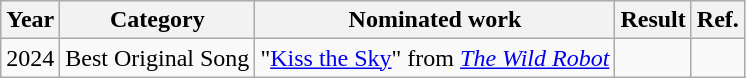<table class="wikitable" style="text-align:center;">
<tr>
<th>Year</th>
<th>Category</th>
<th>Nominated work</th>
<th>Result</th>
<th>Ref.</th>
</tr>
<tr>
<td>2024</td>
<td>Best Original Song</td>
<td>"<a href='#'>Kiss the Sky</a>" from <em><a href='#'>The Wild Robot</a></em></td>
<td></td>
<td></td>
</tr>
</table>
